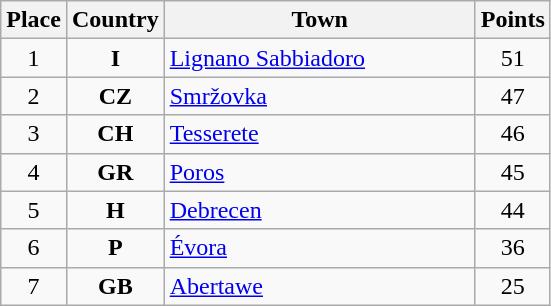<table class="wikitable" style="text-align;">
<tr>
<th width="25">Place</th>
<th width="25">Country</th>
<th width="200">Town</th>
<th width="25">Points</th>
</tr>
<tr>
<td align="center">1</td>
<td align="center"><strong>I</strong></td>
<td align="left"><a href='#'>Lignano Sabbiadoro</a></td>
<td align="center">51</td>
</tr>
<tr>
<td align="center">2</td>
<td align="center"><strong>CZ</strong></td>
<td align="left"><a href='#'>Smržovka</a></td>
<td align="center">47</td>
</tr>
<tr>
<td align="center">3</td>
<td align="center"><strong>CH</strong></td>
<td align="left"><a href='#'>Tesserete</a></td>
<td align="center">46</td>
</tr>
<tr>
<td align="center">4</td>
<td align="center"><strong>GR</strong></td>
<td align="left"><a href='#'>Poros</a></td>
<td align="center">45</td>
</tr>
<tr>
<td align="center">5</td>
<td align="center"><strong>H</strong></td>
<td align="left"><a href='#'>Debrecen</a></td>
<td align="center">44</td>
</tr>
<tr>
<td align="center">6</td>
<td align="center"><strong>P</strong></td>
<td align="left"><a href='#'>Évora</a></td>
<td align="center">36</td>
</tr>
<tr>
<td align="center">7</td>
<td align="center"><strong>GB</strong></td>
<td align="left"><a href='#'>Abertawe</a></td>
<td align="center">25</td>
</tr>
</table>
